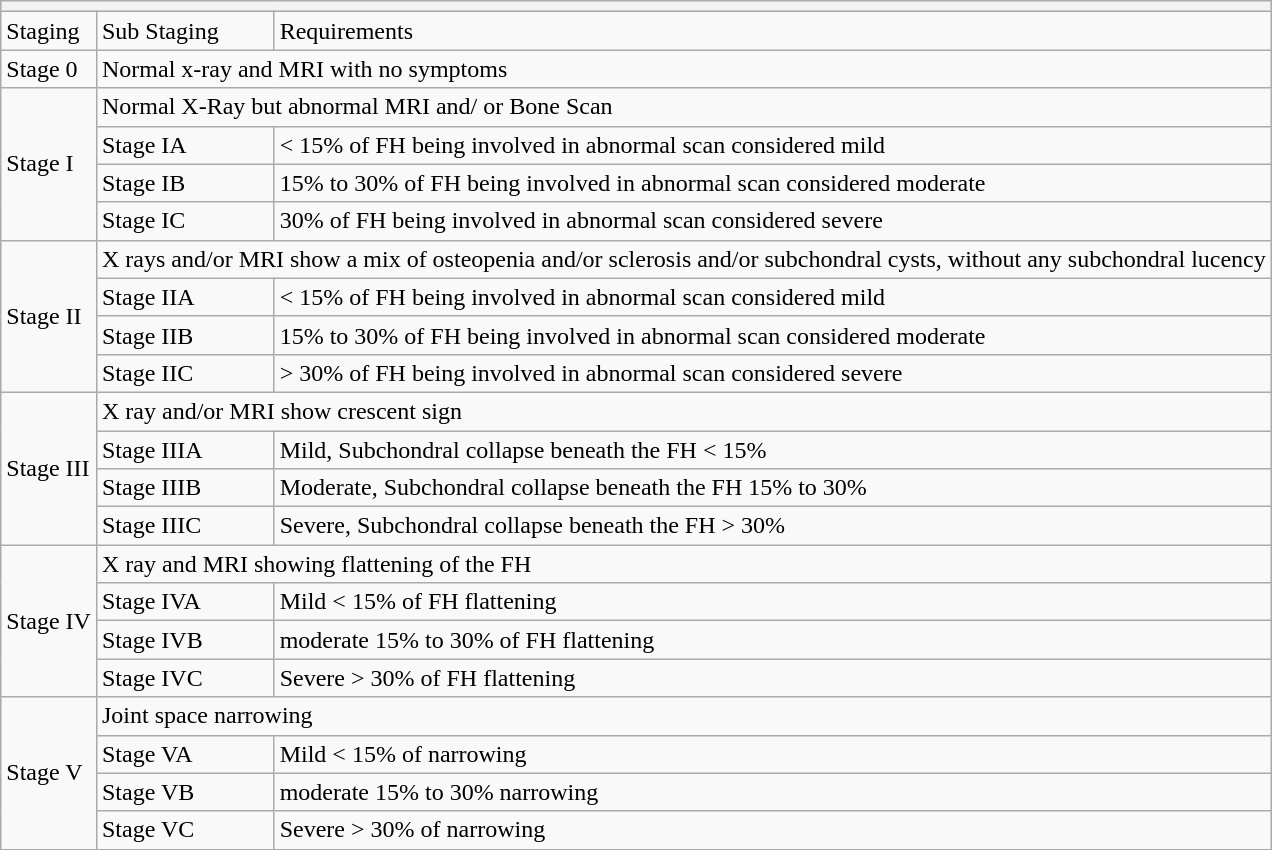<table class="wikitable">
<tr>
<th colspan="3"></th>
</tr>
<tr>
<td>Staging</td>
<td>Sub Staging</td>
<td>Requirements</td>
</tr>
<tr>
<td>Stage 0</td>
<td colspan="2">Normal x-ray and MRI with no symptoms</td>
</tr>
<tr>
<td rowspan="4">Stage I</td>
<td colspan="2">Normal X-Ray but abnormal MRI and/ or Bone Scan</td>
</tr>
<tr>
<td>Stage IA</td>
<td>< 15% of FH being involved in abnormal scan considered mild</td>
</tr>
<tr>
<td>Stage IB</td>
<td>15% to 30% of FH being involved in abnormal scan considered moderate</td>
</tr>
<tr>
<td>Stage IC</td>
<td>30% of FH being involved in abnormal scan considered severe</td>
</tr>
<tr>
<td rowspan="4">Stage II</td>
<td colspan="2">X rays and/or MRI show a mix of osteopenia and/or sclerosis and/or subchondral cysts, without any subchondral lucency</td>
</tr>
<tr>
<td>Stage IIA</td>
<td>< 15% of FH being involved in abnormal scan considered mild</td>
</tr>
<tr>
<td>Stage IIB</td>
<td>15% to 30% of FH being involved in abnormal scan considered moderate</td>
</tr>
<tr>
<td>Stage IIC</td>
<td>> 30% of FH being involved in abnormal scan considered severe</td>
</tr>
<tr>
<td rowspan="4">Stage III</td>
<td colspan="2">X ray and/or MRI show crescent sign</td>
</tr>
<tr>
<td>Stage IIIA</td>
<td>Mild, Subchondral collapse beneath the FH < 15%</td>
</tr>
<tr>
<td>Stage IIIB</td>
<td>Moderate, Subchondral collapse beneath the FH 15% to 30%</td>
</tr>
<tr>
<td>Stage IIIC</td>
<td>Severe, Subchondral collapse beneath the FH > 30%</td>
</tr>
<tr>
<td rowspan="4">Stage IV</td>
<td colspan="2">X ray and MRI showing flattening of the FH</td>
</tr>
<tr>
<td>Stage IVA</td>
<td>Mild < 15% of FH flattening</td>
</tr>
<tr>
<td>Stage IVB</td>
<td>moderate 15% to 30% of FH flattening</td>
</tr>
<tr>
<td>Stage IVC</td>
<td>Severe > 30% of FH flattening</td>
</tr>
<tr>
<td rowspan="4">Stage V</td>
<td colspan="2">Joint space narrowing</td>
</tr>
<tr>
<td>Stage VA</td>
<td>Mild < 15% of narrowing</td>
</tr>
<tr>
<td>Stage VB</td>
<td>moderate 15% to 30% narrowing</td>
</tr>
<tr>
<td>Stage VC</td>
<td>Severe > 30% of narrowing</td>
</tr>
</table>
